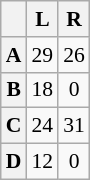<table class="wikitable floatright" style="font-size:90%;text-align:center;">
<tr>
<th></th>
<th>L</th>
<th>R</th>
</tr>
<tr>
<th>A</th>
<td>29</td>
<td>26</td>
</tr>
<tr>
<th>B</th>
<td>18</td>
<td>0</td>
</tr>
<tr>
<th>C</th>
<td>24</td>
<td>31</td>
</tr>
<tr>
<th>D</th>
<td>12</td>
<td>0</td>
</tr>
</table>
